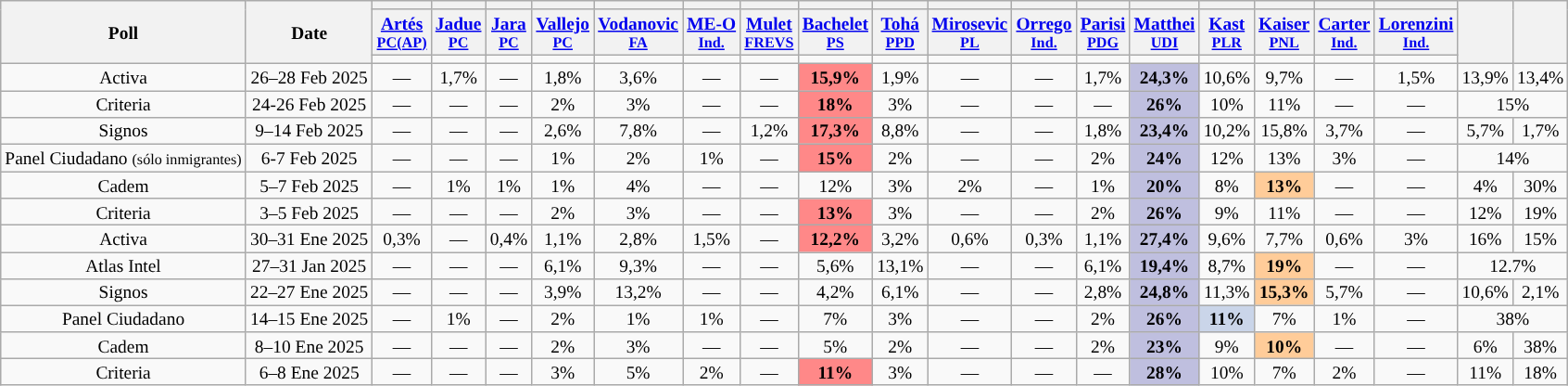<table class="wikitable" style="text-align:center; font-size:81%; line-height:13px;">
<tr>
<th rowspan="3">Poll</th>
<th rowspan="3">Date</th>
<th></th>
<th></th>
<th></th>
<th></th>
<th></th>
<th></th>
<th></th>
<th></th>
<th></th>
<th></th>
<th></th>
<th></th>
<th></th>
<th></th>
<th></th>
<th></th>
<th></th>
<th rowspan="3"></th>
<th rowspan="3"></th>
</tr>
<tr>
<th><a href='#'>Artés</a><br><small><a href='#'>PC(AP)</a></small></th>
<th><a href='#'>Jadue</a><br><small><a href='#'>PC</a></small></th>
<th><a href='#'>Jara</a><br><small><a href='#'>PC</a></small></th>
<th><a href='#'>Vallejo</a><br><small><a href='#'>PC</a></small></th>
<th><a href='#'>Vodanovic</a><br><small><a href='#'>FA</a></small></th>
<th><a href='#'>ME-O</a><br><small><a href='#'>Ind.</a></small></th>
<th><a href='#'>Mulet</a><br><small><a href='#'>FREVS</a></small></th>
<th><a href='#'>Bachelet</a><br><small><a href='#'>PS</a></small></th>
<th><a href='#'>Tohá</a><br><small><a href='#'>PPD</a></small></th>
<th><a href='#'>Mirosevic</a><br><small><a href='#'>PL</a></small></th>
<th><a href='#'>Orrego</a><br><small><a href='#'>Ind.</a></small></th>
<th><a href='#'>Parisi</a><br><small><a href='#'>PDG</a></small></th>
<th><a href='#'>Matthei</a><br><small><a href='#'>UDI</a></small></th>
<th><a href='#'>Kast</a><br><small><a href='#'>PLR</a></small></th>
<th><a href='#'>Kaiser</a><br><small><a href='#'>PNL</a></small></th>
<th><a href='#'>Carter</a><br><small><a href='#'>Ind.</a></small></th>
<th><a href='#'>Lorenzini</a><br><small><a href='#'>Ind.</a></small></th>
</tr>
<tr>
<td></td>
<td></td>
<td></td>
<td></td>
<td></td>
<td></td>
<td></td>
<td></td>
<td></td>
<td></td>
<td></td>
<td></td>
<td></td>
<td></td>
<td></td>
<td></td>
<td></td>
</tr>
<tr>
<td>Activa</td>
<td>26–28 Feb 2025</td>
<td>—</td>
<td>1,7%</td>
<td>—</td>
<td>1,8%</td>
<td>3,6%</td>
<td>—</td>
<td>—</td>
<td bgcolor="#FF8888"><strong>15,9%</strong></td>
<td>1,9%</td>
<td>—</td>
<td>—</td>
<td>1,7%</td>
<td bgcolor="#BFBFDF"><strong>24,3%</strong></td>
<td>10,6%</td>
<td>9,7%</td>
<td>—</td>
<td>1,5%</td>
<td>13,9%</td>
<td>13,4%</td>
</tr>
<tr>
<td>Criteria</td>
<td>24-26 Feb 2025</td>
<td>—</td>
<td>—</td>
<td>—</td>
<td>2%</td>
<td>3%</td>
<td>—</td>
<td>—</td>
<td bgcolor="#FF8888"><strong>18%</strong></td>
<td>3%</td>
<td>—</td>
<td>—</td>
<td>—</td>
<td bgcolor="#BFBFDF"><strong>26%</strong></td>
<td>10%</td>
<td>11%</td>
<td>—</td>
<td>—</td>
<td colspan="2">15%</td>
</tr>
<tr>
<td>Signos</td>
<td>9–14 Feb 2025</td>
<td>—</td>
<td>—</td>
<td>—</td>
<td>2,6%</td>
<td>7,8%</td>
<td>—</td>
<td>1,2%</td>
<td bgcolor="#FF8888"><strong>17,3%</strong></td>
<td>8,8%</td>
<td>—</td>
<td>—</td>
<td>1,8%</td>
<td bgcolor="#BFBFDF"><strong>23,4%</strong></td>
<td>10,2%</td>
<td>15,8%</td>
<td>3,7%</td>
<td>—</td>
<td>5,7%</td>
<td>1,7%</td>
</tr>
<tr>
<td>Panel Ciudadano <small>(sólo inmigrantes)</small></td>
<td>6-7 Feb 2025</td>
<td>—</td>
<td>—</td>
<td>—</td>
<td>1%</td>
<td>2%</td>
<td>1%</td>
<td>—</td>
<td bgcolor="#FF8888"><strong>15%</strong></td>
<td>2%</td>
<td>—</td>
<td>—</td>
<td>2%</td>
<td bgcolor="#BFBFDF"><strong>24%</strong></td>
<td>12%</td>
<td>13%</td>
<td>3%</td>
<td>—</td>
<td colspan="2">14%</td>
</tr>
<tr>
<td>Cadem</td>
<td>5–7 Feb 2025</td>
<td>—</td>
<td>1%</td>
<td>1%</td>
<td>1%</td>
<td>4%</td>
<td>—</td>
<td>—</td>
<td>12%</td>
<td>3%</td>
<td>2%</td>
<td>—</td>
<td>1%</td>
<td bgcolor="#BFBFDF"><strong>20%</strong></td>
<td>8%</td>
<td bgcolor="#FFCC99"><strong>13%</strong></td>
<td>—</td>
<td>—</td>
<td>4%</td>
<td>30%</td>
</tr>
<tr>
<td>Criteria</td>
<td>3–5 Feb 2025</td>
<td>—</td>
<td>—</td>
<td>—</td>
<td>2%</td>
<td>3%</td>
<td>—</td>
<td>—</td>
<td bgcolor="#FF8888"><strong>13%</strong></td>
<td>3%</td>
<td>—</td>
<td>—</td>
<td>2%</td>
<td bgcolor="#BFBFDF"><strong>26%</strong></td>
<td>9%</td>
<td>11%</td>
<td>—</td>
<td>—</td>
<td>12%</td>
<td>19%</td>
</tr>
<tr>
<td>Activa</td>
<td>30–31 Ene 2025</td>
<td>0,3%</td>
<td>—</td>
<td>0,4%</td>
<td>1,1%</td>
<td>2,8%</td>
<td>1,5%</td>
<td>—</td>
<td bgcolor="#FF8888"><strong>12,2%</strong></td>
<td>3,2%</td>
<td>0,6%</td>
<td>0,3%</td>
<td>1,1%</td>
<td bgcolor="#BFBFDF"><strong>27,4%</strong></td>
<td>9,6%</td>
<td>7,7%</td>
<td>0,6%</td>
<td>3%</td>
<td>16%</td>
<td>15%</td>
</tr>
<tr>
<td>Atlas Intel</td>
<td>27–31 Jan 2025</td>
<td>—</td>
<td>—</td>
<td>—</td>
<td>6,1%</td>
<td>9,3%</td>
<td>—</td>
<td>—</td>
<td>5,6%</td>
<td>13,1%</td>
<td>—</td>
<td>—</td>
<td>6,1%</td>
<td bgcolor="#BFBFDF"><strong>19,4%</strong></td>
<td>8,7%</td>
<td bgcolor="#FFCC99"><strong>19%</strong></td>
<td>—</td>
<td>—</td>
<td colspan="2">12.7%</td>
</tr>
<tr>
<td>Signos</td>
<td>22–27 Ene 2025</td>
<td>—</td>
<td>—</td>
<td>—</td>
<td>3,9%</td>
<td>13,2%</td>
<td>—</td>
<td>—</td>
<td>4,2%</td>
<td>6,1%</td>
<td>—</td>
<td>—</td>
<td>2,8%</td>
<td bgcolor="#BFBFDF"><strong>24,8%</strong></td>
<td>11,3%</td>
<td bgcolor="#FFCC99"><strong>15,3%</strong></td>
<td>5,7%</td>
<td>—</td>
<td>10,6%</td>
<td>2,1%</td>
</tr>
<tr>
<td>Panel Ciudadano</td>
<td>14–15 Ene 2025</td>
<td>—</td>
<td>1%</td>
<td>—</td>
<td>2%</td>
<td>1%</td>
<td>1%</td>
<td>—</td>
<td>7%</td>
<td>3%</td>
<td>—</td>
<td>—</td>
<td>2%</td>
<td bgcolor="#BFBFDF"><strong>26%</strong></td>
<td bgcolor="#CAD5E9"><strong>11%</strong></td>
<td>7%</td>
<td>1%</td>
<td>—</td>
<td colspan="2">38%</td>
</tr>
<tr>
<td>Cadem</td>
<td>8–10 Ene 2025</td>
<td>—</td>
<td>—</td>
<td>—</td>
<td>2%</td>
<td>3%</td>
<td>—</td>
<td>—</td>
<td>5%</td>
<td>2%</td>
<td>—</td>
<td>—</td>
<td>2%</td>
<td bgcolor="#BFBFDF"><strong>23%</strong></td>
<td>9%</td>
<td bgcolor="#FFCC99"><strong>10%</strong></td>
<td>—</td>
<td>—</td>
<td>6%</td>
<td>38%</td>
</tr>
<tr>
<td>Criteria</td>
<td>6–8 Ene 2025</td>
<td>—</td>
<td>—</td>
<td>—</td>
<td>3%</td>
<td>5%</td>
<td>2%</td>
<td>—</td>
<td bgcolor="#FF8888"><strong>11%</strong></td>
<td>3%</td>
<td>—</td>
<td>—</td>
<td>—</td>
<td bgcolor="#BFBFDF"><strong>28%</strong></td>
<td>10%</td>
<td>7%</td>
<td>2%</td>
<td>—</td>
<td>11%</td>
<td>18%</td>
</tr>
</table>
